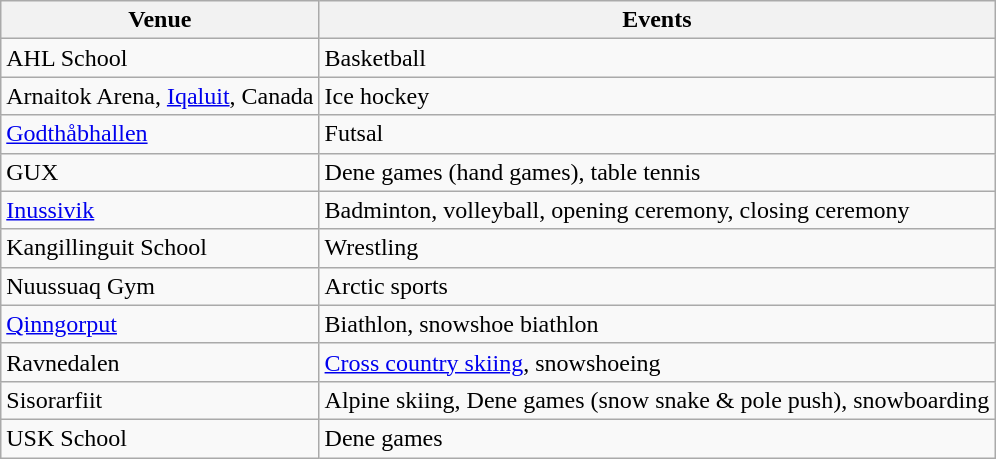<table class="sortable wikitable">
<tr>
<th>Venue</th>
<th>Events</th>
</tr>
<tr>
<td>AHL School</td>
<td>Basketball</td>
</tr>
<tr>
<td>Arnaitok Arena, <a href='#'>Iqaluit</a>, Canada</td>
<td>Ice hockey</td>
</tr>
<tr>
<td><a href='#'>Godthåbhallen</a></td>
<td>Futsal</td>
</tr>
<tr>
<td>GUX</td>
<td>Dene games (hand games), table tennis</td>
</tr>
<tr>
<td><a href='#'>Inussivik</a></td>
<td>Badminton, volleyball, opening ceremony, closing ceremony</td>
</tr>
<tr>
<td>Kangillinguit School</td>
<td>Wrestling</td>
</tr>
<tr>
<td>Nuussuaq Gym</td>
<td>Arctic sports</td>
</tr>
<tr>
<td><a href='#'>Qinngorput</a></td>
<td>Biathlon, snowshoe biathlon</td>
</tr>
<tr>
<td>Ravnedalen</td>
<td><a href='#'>Cross country skiing</a>, snowshoeing</td>
</tr>
<tr>
<td>Sisorarfiit</td>
<td>Alpine skiing, Dene games (snow snake & pole push), snowboarding</td>
</tr>
<tr>
<td>USK School</td>
<td>Dene games</td>
</tr>
</table>
